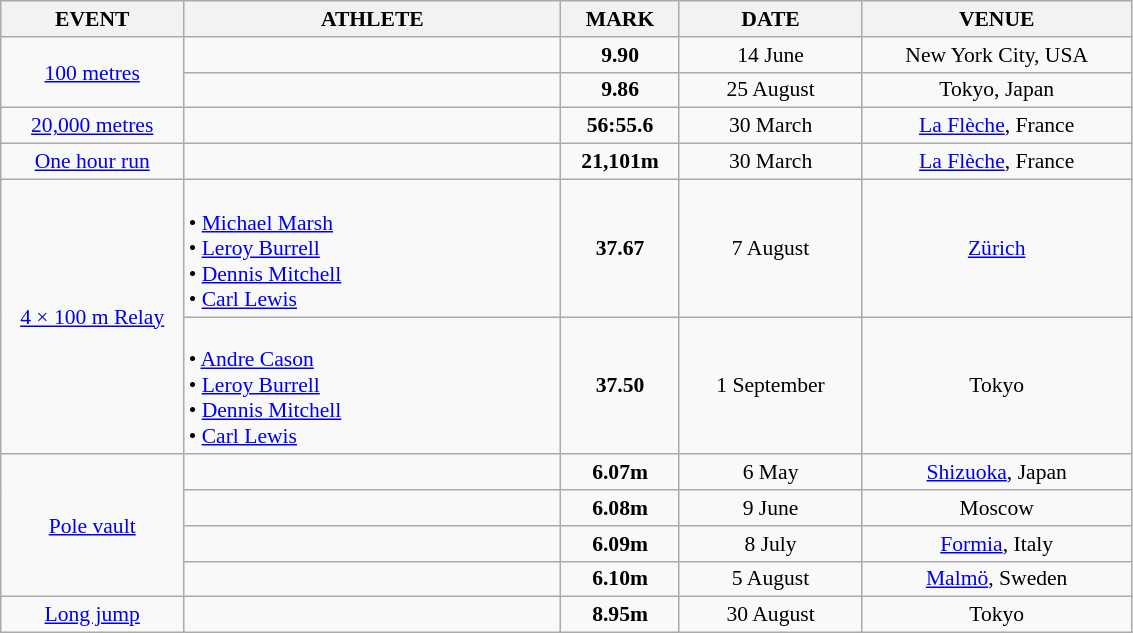<table class="wikitable" style="border-collapse: collapse; font-size: 90%;">
<tr>
<th align="center" style="width: 8em">EVENT</th>
<th align="center" style="width: 17em">ATHLETE</th>
<th align="center" style="width: 5em">MARK</th>
<th align="center" style="width: 8em">DATE</th>
<th align="center" style="width: 12em">VENUE</th>
</tr>
<tr>
<td rowspan="2" align="center"><a href='#'>100 metres</a></td>
<td></td>
<td align="center"><strong>9.90</strong></td>
<td align="center">14 June</td>
<td align="center">New York City, USA</td>
</tr>
<tr>
<td></td>
<td align="center"><strong>9.86</strong></td>
<td align="center">25 August</td>
<td align="center">Tokyo, Japan</td>
</tr>
<tr>
<td align="center"><a href='#'>20,000 metres</a></td>
<td></td>
<td align="center"><strong>56:55.6</strong></td>
<td align="center">30 March</td>
<td align="center"><a href='#'>La Flèche</a>, France</td>
</tr>
<tr>
<td align="center"><a href='#'>One hour run</a></td>
<td></td>
<td align="center"><strong>21,101m</strong></td>
<td align="center">30 March</td>
<td align="center"><a href='#'>La Flèche</a>, France</td>
</tr>
<tr>
<td rowspan=2 align="center"><a href='#'>4 × 100 m Relay</a></td>
<td><strong></strong><br>• <a href='#'>Michael Marsh</a><br>• <a href='#'>Leroy Burrell</a><br>• <a href='#'>Dennis Mitchell</a><br>• <a href='#'>Carl Lewis</a></td>
<td align="center"><strong>37.67</strong></td>
<td align="center">7 August</td>
<td align="center"><a href='#'>Zürich</a></td>
</tr>
<tr>
<td><strong></strong><br>• <a href='#'>Andre Cason</a><br>• <a href='#'>Leroy Burrell</a><br>• <a href='#'>Dennis Mitchell</a><br>• <a href='#'>Carl Lewis</a></td>
<td align="center"><strong>37.50</strong></td>
<td align="center">1 September</td>
<td align="center">Tokyo</td>
</tr>
<tr>
<td rowspan="4" align="center"><a href='#'>Pole vault</a></td>
<td></td>
<td align="center"><strong>6.07m</strong></td>
<td align="center">6 May</td>
<td align="center"><a href='#'>Shizuoka</a>, Japan</td>
</tr>
<tr>
<td></td>
<td align="center"><strong>6.08m</strong></td>
<td align="center">9 June</td>
<td align="center">Moscow</td>
</tr>
<tr>
<td></td>
<td align="center"><strong>6.09m</strong></td>
<td align="center">8 July</td>
<td align="center"><a href='#'>Formia</a>, Italy</td>
</tr>
<tr>
<td></td>
<td align="center"><strong>6.10m</strong></td>
<td align="center">5 August</td>
<td align="center"><a href='#'>Malmö</a>, Sweden</td>
</tr>
<tr>
<td rowspan=2 align="center"><a href='#'>Long jump</a></td>
<td></td>
<td align="center"><strong>8.95m</strong></td>
<td align="center">30 August</td>
<td align="center">Tokyo</td>
</tr>
</table>
